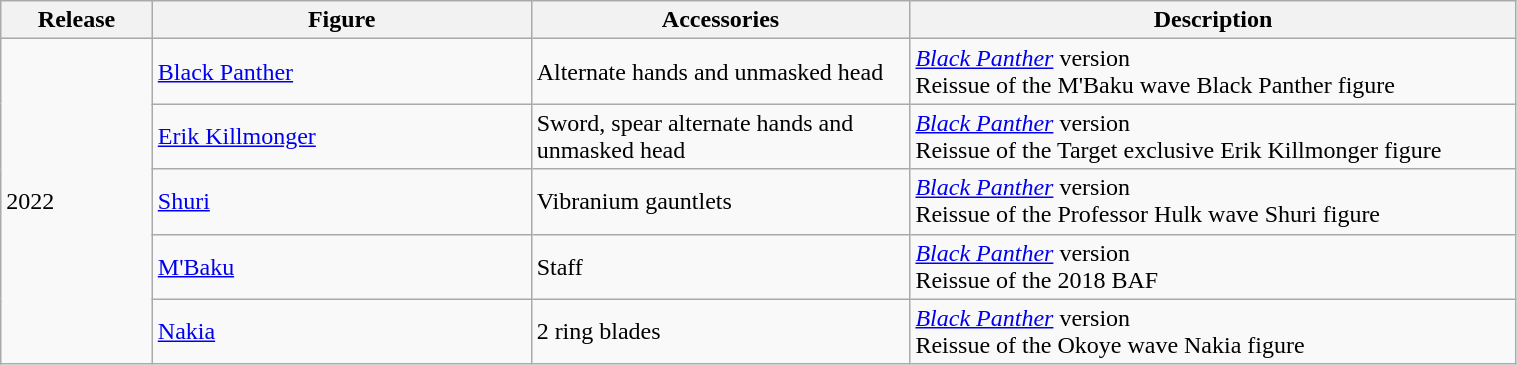<table class="wikitable" style="width:80%;">
<tr>
<th width=10%>Release</th>
<th width=25%>Figure</th>
<th width=25%>Accessories</th>
<th width=40%>Description</th>
</tr>
<tr>
<td rowspan=5>2022</td>
<td><a href='#'>Black Panther</a></td>
<td>Alternate hands and unmasked head</td>
<td><em><a href='#'>Black Panther</a></em> version<br>Reissue of the M'Baku wave Black Panther figure</td>
</tr>
<tr>
<td><a href='#'>Erik Killmonger</a></td>
<td>Sword, spear alternate hands and unmasked head</td>
<td><em><a href='#'>Black Panther</a></em> version<br>Reissue of the Target exclusive Erik Killmonger figure</td>
</tr>
<tr>
<td><a href='#'>Shuri</a></td>
<td>Vibranium gauntlets</td>
<td><em><a href='#'>Black Panther</a></em> version<br>Reissue of the Professor Hulk wave Shuri figure</td>
</tr>
<tr>
<td><a href='#'>M'Baku</a></td>
<td>Staff</td>
<td><em><a href='#'>Black Panther</a></em> version<br>Reissue of the 2018 BAF</td>
</tr>
<tr>
<td><a href='#'>Nakia</a></td>
<td>2 ring blades</td>
<td><em><a href='#'>Black Panther</a></em> version<br>Reissue of the Okoye wave Nakia figure</td>
</tr>
</table>
